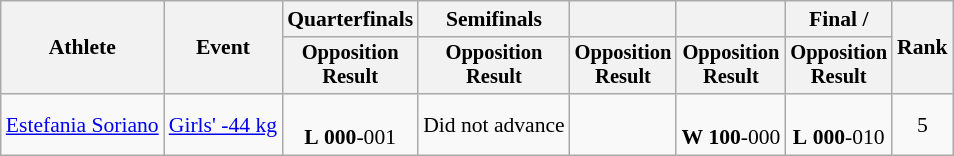<table class="wikitable" style="font-size:90%">
<tr>
<th rowspan="2">Athlete</th>
<th rowspan="2">Event</th>
<th>Quarterfinals</th>
<th>Semifinals</th>
<th></th>
<th></th>
<th>Final / </th>
<th rowspan=2>Rank</th>
</tr>
<tr style="font-size:95%">
<th>Opposition<br>Result</th>
<th>Opposition<br>Result</th>
<th>Opposition<br>Result</th>
<th>Opposition<br>Result</th>
<th>Opposition<br>Result</th>
</tr>
<tr align=center>
<td align=left><a href='#'>Estefania Soriano</a></td>
<td align=left><a href='#'>Girls' -44 kg</a></td>
<td><br><strong>L</strong> <strong>000</strong>-001</td>
<td>Did not advance</td>
<td></td>
<td><br><strong>W</strong> <strong>100</strong>-000</td>
<td><br><strong>L</strong> <strong>000</strong>-010</td>
<td>5</td>
</tr>
</table>
